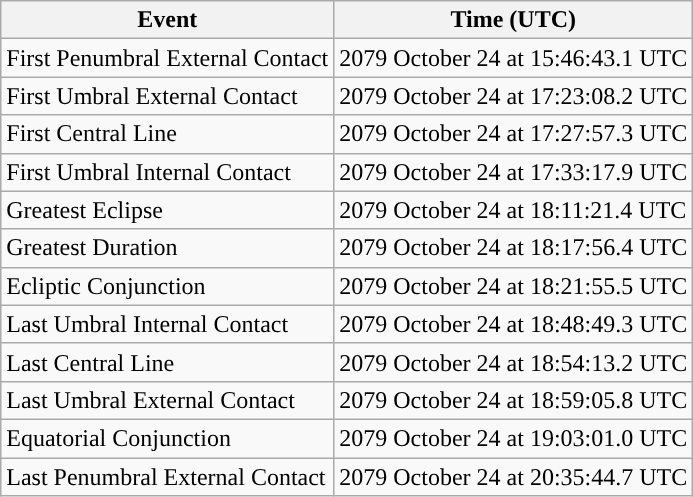<table class="wikitable">
<tr>
<th>Event</th>
<th>Time (UTC)</th>
</tr>
<tr>
<td>First Penumbral External Contact</td>
<td>2079 October 24 at 15:46:43.1 UTC</td>
</tr>
<tr>
<td>First Umbral External Contact</td>
<td>2079 October 24 at 17:23:08.2 UTC</td>
</tr>
<tr>
<td>First Central Line</td>
<td>2079 October 24 at 17:27:57.3 UTC</td>
</tr>
<tr>
<td>First Umbral Internal Contact</td>
<td>2079 October 24 at 17:33:17.9 UTC</td>
</tr>
<tr>
<td>Greatest Eclipse</td>
<td>2079 October 24 at 18:11:21.4 UTC</td>
</tr>
<tr>
<td>Greatest Duration</td>
<td>2079 October 24 at 18:17:56.4 UTC</td>
</tr>
<tr>
<td>Ecliptic Conjunction</td>
<td>2079 October 24 at 18:21:55.5 UTC</td>
</tr>
<tr>
<td>Last Umbral Internal Contact</td>
<td>2079 October 24 at 18:48:49.3 UTC</td>
</tr>
<tr>
<td>Last Central Line</td>
<td>2079 October 24 at 18:54:13.2 UTC</td>
</tr>
<tr>
<td>Last Umbral External Contact</td>
<td>2079 October 24 at 18:59:05.8 UTC</td>
</tr>
<tr>
<td>Equatorial Conjunction</td>
<td>2079 October 24 at 19:03:01.0 UTC</td>
</tr>
<tr>
<td>Last Penumbral External Contact</td>
<td>2079 October 24 at 20:35:44.7 UTC</td>
</tr>
</table>
